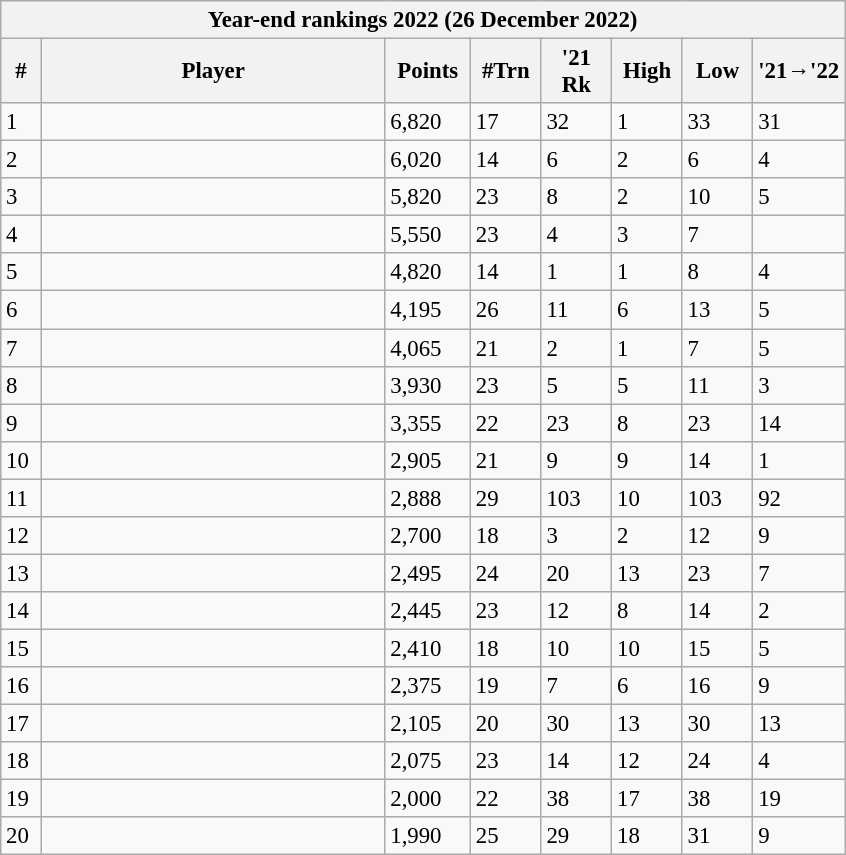<table class="wikitable" style="font-size:95%">
<tr>
<th colspan=8>Year-end rankings 2022 (26 December 2022)</th>
</tr>
<tr>
<th width=20>#</th>
<th width=222>Player</th>
<th width=50>Points</th>
<th width=40>#Trn</th>
<th width=40>'21 Rk</th>
<th width=40>High</th>
<th width=40>Low</th>
<th width=50>'21→'22</th>
</tr>
<tr>
<td>1</td>
<td align="left"></td>
<td>6,820</td>
<td>17</td>
<td>32</td>
<td>1</td>
<td>33</td>
<td>31</td>
</tr>
<tr>
<td>2</td>
<td align="left"></td>
<td>6,020</td>
<td>14</td>
<td>6</td>
<td>2</td>
<td>6</td>
<td>4</td>
</tr>
<tr>
<td>3</td>
<td align="left"></td>
<td>5,820</td>
<td>23</td>
<td>8</td>
<td>2</td>
<td>10</td>
<td>5</td>
</tr>
<tr>
<td>4</td>
<td align="left"></td>
<td>5,550</td>
<td>23</td>
<td>4</td>
<td>3</td>
<td>7</td>
<td></td>
</tr>
<tr>
<td>5</td>
<td align="left"></td>
<td>4,820</td>
<td>14</td>
<td>1</td>
<td>1</td>
<td>8</td>
<td>4</td>
</tr>
<tr>
<td>6</td>
<td align="left"></td>
<td>4,195</td>
<td>26</td>
<td>11</td>
<td>6</td>
<td>13</td>
<td>5</td>
</tr>
<tr>
<td>7</td>
<td align="left"></td>
<td>4,065</td>
<td>21</td>
<td>2</td>
<td>1</td>
<td>7</td>
<td>5</td>
</tr>
<tr>
<td>8</td>
<td align="left"></td>
<td>3,930</td>
<td>23</td>
<td>5</td>
<td>5</td>
<td>11</td>
<td>3</td>
</tr>
<tr>
<td>9</td>
<td align="left"></td>
<td>3,355</td>
<td>22</td>
<td>23</td>
<td>8</td>
<td>23</td>
<td>14</td>
</tr>
<tr>
<td>10</td>
<td align="left"></td>
<td>2,905</td>
<td>21</td>
<td>9</td>
<td>9</td>
<td>14</td>
<td>1</td>
</tr>
<tr>
<td>11</td>
<td align="left"></td>
<td>2,888</td>
<td>29</td>
<td>103</td>
<td>10</td>
<td>103</td>
<td>92</td>
</tr>
<tr>
<td>12</td>
<td align="left"></td>
<td>2,700</td>
<td>18</td>
<td>3</td>
<td>2</td>
<td>12</td>
<td>9</td>
</tr>
<tr>
<td>13</td>
<td align="left"></td>
<td>2,495</td>
<td>24</td>
<td>20</td>
<td>13</td>
<td>23</td>
<td>7</td>
</tr>
<tr>
<td>14</td>
<td align="left"></td>
<td>2,445</td>
<td>23</td>
<td>12</td>
<td>8</td>
<td>14</td>
<td>2</td>
</tr>
<tr>
<td>15</td>
<td align="left"></td>
<td>2,410</td>
<td>18</td>
<td>10</td>
<td>10</td>
<td>15</td>
<td>5</td>
</tr>
<tr>
<td>16</td>
<td align="left"></td>
<td>2,375</td>
<td>19</td>
<td>7</td>
<td>6</td>
<td>16</td>
<td>9</td>
</tr>
<tr>
<td>17</td>
<td align="left"></td>
<td>2,105</td>
<td>20</td>
<td>30</td>
<td>13</td>
<td>30</td>
<td>13</td>
</tr>
<tr>
<td>18</td>
<td align="left"></td>
<td>2,075</td>
<td>23</td>
<td>14</td>
<td>12</td>
<td>24</td>
<td>4</td>
</tr>
<tr>
<td>19</td>
<td align="left"></td>
<td>2,000</td>
<td>22</td>
<td>38</td>
<td>17</td>
<td>38</td>
<td>19</td>
</tr>
<tr>
<td>20</td>
<td align="left"></td>
<td>1,990</td>
<td>25</td>
<td>29</td>
<td>18</td>
<td>31</td>
<td>9</td>
</tr>
</table>
